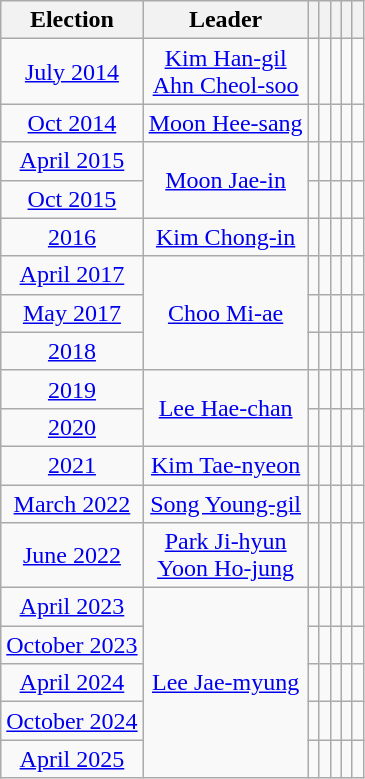<table class="wikitable" style="text-align:center">
<tr>
<th>Election</th>
<th>Leader</th>
<th></th>
<th></th>
<th></th>
<th></th>
<th></th>
</tr>
<tr>
<td><a href='#'>July 2014</a></td>
<td><a href='#'>Kim Han-gil</a><br><a href='#'>Ahn Cheol-soo</a></td>
<td></td>
<td></td>
<td></td>
<td></td>
<td></td>
</tr>
<tr>
<td><a href='#'>Oct 2014</a></td>
<td><a href='#'>Moon Hee-sang</a></td>
<td></td>
<td></td>
<td></td>
<td></td>
<td></td>
</tr>
<tr>
<td><a href='#'>April 2015</a></td>
<td rowspan="2"><a href='#'>Moon Jae-in</a></td>
<td></td>
<td></td>
<td></td>
<td></td>
<td></td>
</tr>
<tr>
<td><a href='#'>Oct 2015</a></td>
<td></td>
<td></td>
<td></td>
<td></td>
<td></td>
</tr>
<tr>
<td><a href='#'>2016</a></td>
<td><a href='#'>Kim Chong-in</a></td>
<td></td>
<td></td>
<td></td>
<td></td>
<td></td>
</tr>
<tr>
<td><a href='#'>April 2017</a></td>
<td rowspan="3"><a href='#'>Choo Mi-ae</a></td>
<td></td>
<td></td>
<td></td>
<td></td>
<td></td>
</tr>
<tr>
<td><a href='#'>May 2017</a></td>
<td></td>
<td></td>
<td></td>
<td></td>
<td></td>
</tr>
<tr>
<td><a href='#'>2018</a></td>
<td></td>
<td></td>
<td></td>
<td></td>
<td></td>
</tr>
<tr>
<td><a href='#'>2019</a></td>
<td rowspan="2"><a href='#'>Lee Hae-chan</a></td>
<td></td>
<td></td>
<td></td>
<td></td>
<td></td>
</tr>
<tr>
<td><a href='#'>2020</a></td>
<td></td>
<td></td>
<td></td>
<td></td>
<td></td>
</tr>
<tr>
<td><a href='#'>2021</a></td>
<td><a href='#'>Kim Tae-nyeon</a></td>
<td></td>
<td></td>
<td></td>
<td></td>
<td></td>
</tr>
<tr>
<td><a href='#'>March 2022</a></td>
<td><a href='#'>Song Young-gil</a></td>
<td></td>
<td></td>
<td></td>
<td></td>
<td></td>
</tr>
<tr>
<td><a href='#'>June 2022</a></td>
<td><a href='#'>Park Ji-hyun</a><br><a href='#'>Yoon Ho-jung</a></td>
<td></td>
<td></td>
<td></td>
<td></td>
<td></td>
</tr>
<tr>
<td><a href='#'>April 2023</a></td>
<td rowspan=5><a href='#'>Lee Jae-myung</a></td>
<td></td>
<td></td>
<td></td>
<td></td>
<td></td>
</tr>
<tr>
<td><a href='#'>October 2023</a></td>
<td></td>
<td></td>
<td></td>
<td></td>
<td></td>
</tr>
<tr>
<td><a href='#'>April 2024</a></td>
<td></td>
<td></td>
<td></td>
<td></td>
<td></td>
</tr>
<tr>
<td><a href='#'>October 2024</a></td>
<td></td>
<td></td>
<td></td>
<td></td>
<td></td>
</tr>
<tr>
<td><a href='#'>April 2025</a></td>
<td></td>
<td></td>
<td></td>
<td></td>
<td></td>
</tr>
</table>
